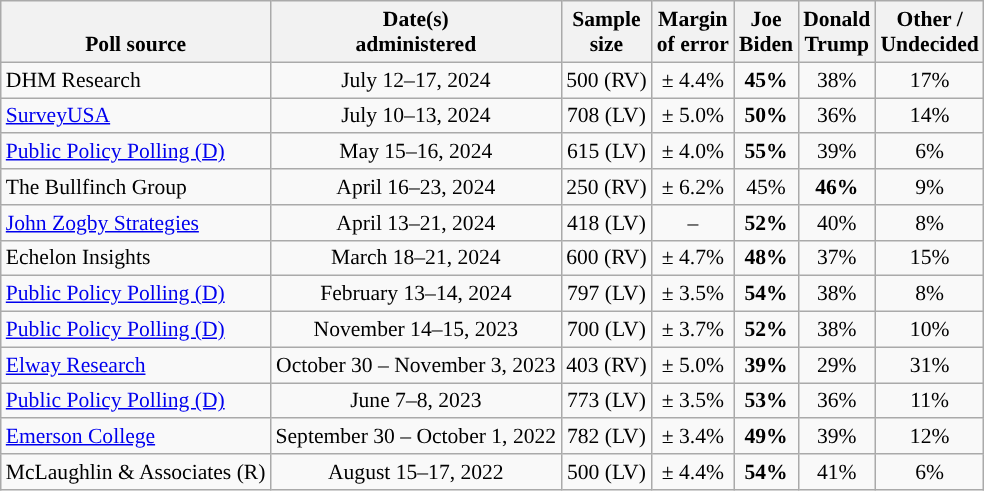<table class="wikitable sortable mw-datatable" style="font-size:90%;text-align:center;line-height:17px">
<tr valign=bottom>
<th>Poll source</th>
<th>Date(s)<br>administered</th>
<th>Sample<br>size</th>
<th>Margin<br>of error</th>
<th class="unsortable">Joe<br>Biden<br></th>
<th class="unsortable">Donald<br>Trump<br></th>
<th class="unsortable">Other /<br>Undecided</th>
</tr>
<tr>
<td style="text-align:left;">DHM Research</td>
<td data-sort-value="2024-08-16">July 12–17, 2024</td>
<td>500 (RV)</td>
<td>± 4.4%</td>
<td style="color:black;background-color:"><strong>45%</strong></td>
<td>38%</td>
<td>17%</td>
</tr>
<tr>
<td style="text-align:left;"><a href='#'>SurveyUSA</a></td>
<td>July 10–13, 2024</td>
<td>708 (LV)</td>
<td>± 5.0%</td>
<td style="color:black;background-color:"><strong>50%</strong></td>
<td>36%</td>
<td>14%</td>
</tr>
<tr>
<td style="text-align:left;"><a href='#'>Public Policy Polling (D)</a></td>
<td>May 15–16, 2024</td>
<td>615 (LV)</td>
<td>± 4.0%</td>
<td style="color:black;background-color:"><strong>55%</strong></td>
<td>39%</td>
<td>6%</td>
</tr>
<tr>
<td style="text-align:left;">The Bullfinch Group</td>
<td>April 16–23, 2024</td>
<td>250 (RV)</td>
<td>± 6.2%</td>
<td>45%</td>
<td style="background-color:"><strong>46%</strong></td>
<td>9%</td>
</tr>
<tr>
<td style="text-align:left;"><a href='#'>John Zogby Strategies</a></td>
<td data-sort-value="2024-05-01">April 13–21, 2024</td>
<td>418 (LV)</td>
<td>–</td>
<td style="color:black;background-color:"><strong>52%</strong></td>
<td>40%</td>
<td>8%</td>
</tr>
<tr>
<td style="text-align:left;">Echelon Insights</td>
<td>March 18–21, 2024</td>
<td>600 (RV)</td>
<td>± 4.7%</td>
<td style="color:black;background-color:"><strong>48%</strong></td>
<td>37%</td>
<td>15%</td>
</tr>
<tr>
<td style="text-align:left;"><a href='#'>Public Policy Polling (D)</a></td>
<td data-sort-value="2024-02-16">February 13–14, 2024</td>
<td>797 (LV)</td>
<td>± 3.5%</td>
<td style="color:black;background-color:"><strong>54%</strong></td>
<td>38%</td>
<td>8%</td>
</tr>
<tr>
<td style="text-align:left;"><a href='#'>Public Policy Polling (D)</a></td>
<td data-sort-value="2023-06-08">November 14–15, 2023</td>
<td>700 (LV)</td>
<td>± 3.7%</td>
<td style="color:black;background-color:"><strong>52%</strong></td>
<td>38%</td>
<td>10%</td>
</tr>
<tr>
<td style="text-align:left;"><a href='#'>Elway Research</a></td>
<td data-sort-value="2023-11-03">October 30 – November 3, 2023</td>
<td>403 (RV)</td>
<td>± 5.0%</td>
<td style="color:black;background-color:"><strong>39%</strong></td>
<td>29%</td>
<td>31%</td>
</tr>
<tr>
<td style="text-align:left;"><a href='#'>Public Policy Polling (D)</a></td>
<td data-sort-value="2023-06-08">June 7–8, 2023</td>
<td>773 (LV)</td>
<td>± 3.5%</td>
<td style="color:black;background-color:"><strong>53%</strong></td>
<td>36%</td>
<td>11%</td>
</tr>
<tr>
<td style="text-align:left;"><a href='#'>Emerson College</a></td>
<td data-sort-value="2022-10-01">September 30 – October 1, 2022</td>
<td>782 (LV)</td>
<td>± 3.4%</td>
<td style="color:black;background-color:"><strong>49%</strong></td>
<td>39%</td>
<td>12%</td>
</tr>
<tr>
<td style="text-align:left;">McLaughlin & Associates (R)</td>
<td data-sort-value="2022-08-17">August 15–17, 2022</td>
<td>500 (LV)</td>
<td>± 4.4%</td>
<td style="color:black;background-color:"><strong>54%</strong></td>
<td>41%</td>
<td>6%</td>
</tr>
</table>
